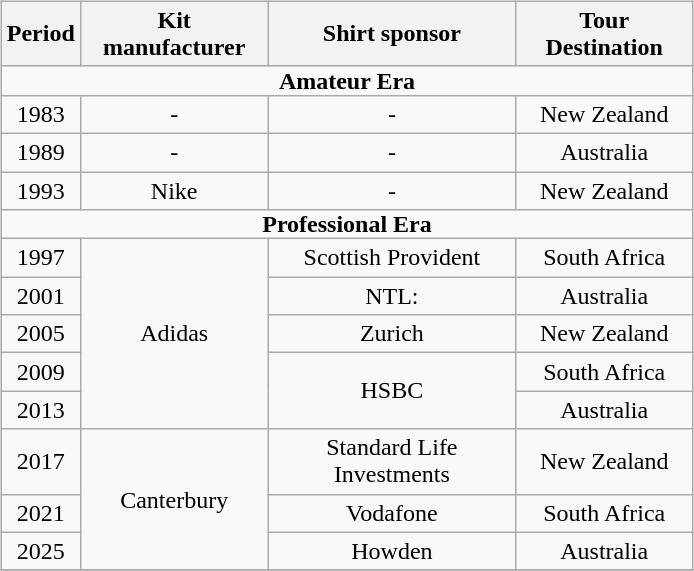<table style="width:500px; float:Left; padding-right: 1em; text-align:center">
<tr>
<td valign=top width=90%><br><table class="wikitable" style="text-align:center">
<tr>
<th>Period</th>
<th>Kit manufacturer</th>
<th>Shirt sponsor</th>
<th>Tour Destination</th>
</tr>
<tr>
<td colspan=4 align=center style="line-height:12px;"><span><strong>Amateur Era</strong></span></td>
</tr>
<tr>
<td>1983</td>
<td>-</td>
<td>-</td>
<td>New Zealand</td>
</tr>
<tr>
<td>1989</td>
<td>-</td>
<td>-</td>
<td>Australia</td>
</tr>
<tr>
<td>1993</td>
<td>Nike</td>
<td>-</td>
<td>New Zealand</td>
</tr>
<tr>
<td colspan=4 align=center style="line-height:12px;"><span><strong>Professional Era</strong></span></td>
</tr>
<tr>
<td>1997</td>
<td rowspan=5>Adidas</td>
<td>Scottish Provident</td>
<td>South Africa</td>
</tr>
<tr>
<td>2001</td>
<td>NTL:</td>
<td>Australia</td>
</tr>
<tr>
<td>2005</td>
<td>Zurich</td>
<td>New Zealand</td>
</tr>
<tr>
<td>2009</td>
<td rowspan=2>HSBC</td>
<td>South Africa</td>
</tr>
<tr>
<td>2013</td>
<td>Australia</td>
</tr>
<tr>
<td>2017</td>
<td rowspan=3>Canterbury</td>
<td>Standard Life Investments</td>
<td>New Zealand</td>
</tr>
<tr>
<td>2021</td>
<td>Vodafone</td>
<td>South Africa</td>
</tr>
<tr>
<td>2025</td>
<td>Howden</td>
<td>Australia</td>
</tr>
<tr>
</tr>
</table>
</td>
</tr>
</table>
